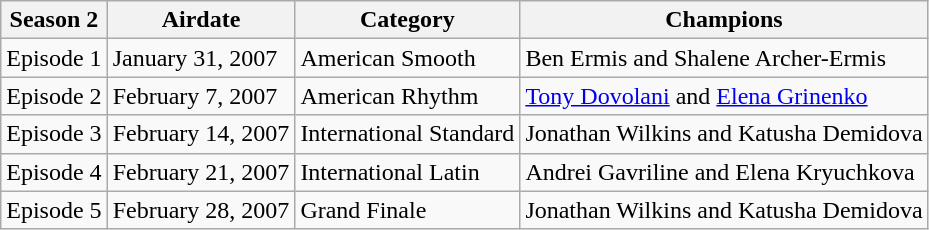<table class="wikitable">
<tr>
<th>Season 2</th>
<th>Airdate</th>
<th>Category</th>
<th>Champions</th>
</tr>
<tr>
<td>Episode 1</td>
<td>January 31, 2007</td>
<td>American Smooth</td>
<td>Ben Ermis and Shalene Archer-Ermis</td>
</tr>
<tr>
<td>Episode 2</td>
<td>February 7, 2007</td>
<td>American Rhythm</td>
<td><a href='#'>Tony Dovolani</a> and <a href='#'>Elena Grinenko</a></td>
</tr>
<tr>
<td>Episode 3</td>
<td>February 14, 2007</td>
<td>International Standard</td>
<td>Jonathan Wilkins and Katusha Demidova</td>
</tr>
<tr>
<td>Episode 4</td>
<td>February 21, 2007</td>
<td>International Latin</td>
<td>Andrei Gavriline and Elena Kryuchkova</td>
</tr>
<tr>
<td>Episode 5</td>
<td>February 28, 2007</td>
<td>Grand Finale</td>
<td>Jonathan Wilkins and Katusha Demidova</td>
</tr>
</table>
